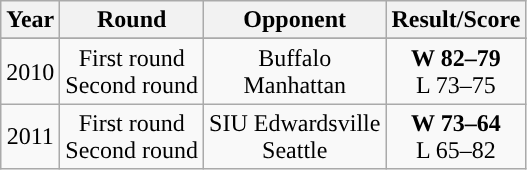<table class="wikitable" style="text-align:center;">
<tr>
<th>Year</th>
<th>Round</th>
<th>Opponent</th>
<th>Result/Score</th>
</tr>
<tr>
</tr>
<tr>
<td>2010</td>
<td>First round <br> Second round</td>
<td>Buffalo <br> Manhattan</td>
<td><strong>W 82–79</strong> <br>  L 73–75</td>
</tr>
<tr>
<td>2011</td>
<td>First round <br> Second round</td>
<td>SIU Edwardsville <br> Seattle</td>
<td><strong>W 73–64</strong> <br>  L 65–82</td>
</tr>
</table>
